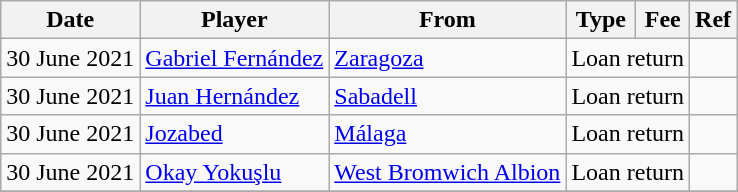<table class="wikitable">
<tr>
<th>Date</th>
<th>Player</th>
<th>From</th>
<th>Type</th>
<th>Fee</th>
<th>Ref</th>
</tr>
<tr>
<td>30 June 2021</td>
<td> <a href='#'>Gabriel Fernández</a></td>
<td><a href='#'>Zaragoza</a></td>
<td align=center colspan=2>Loan return</td>
<td align=center></td>
</tr>
<tr>
<td>30 June 2021</td>
<td> <a href='#'>Juan Hernández</a></td>
<td><a href='#'>Sabadell</a></td>
<td align=center colspan=2>Loan return</td>
<td align=center></td>
</tr>
<tr>
<td>30 June 2021</td>
<td> <a href='#'>Jozabed</a></td>
<td><a href='#'>Málaga</a></td>
<td align=center colspan=2>Loan return</td>
<td align=center></td>
</tr>
<tr>
<td>30 June 2021</td>
<td> <a href='#'>Okay Yokuşlu</a></td>
<td> <a href='#'>West Bromwich Albion</a></td>
<td align=center colspan=2>Loan return</td>
<td align=center></td>
</tr>
<tr>
</tr>
</table>
